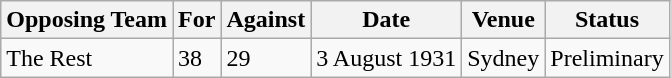<table class=wikitable>
<tr>
<th>Opposing Team</th>
<th>For</th>
<th>Against</th>
<th>Date</th>
<th>Venue</th>
<th>Status</th>
</tr>
<tr>
<td>The Rest</td>
<td>38</td>
<td>29</td>
<td>3 August 1931</td>
<td>Sydney</td>
<td>Preliminary</td>
</tr>
</table>
